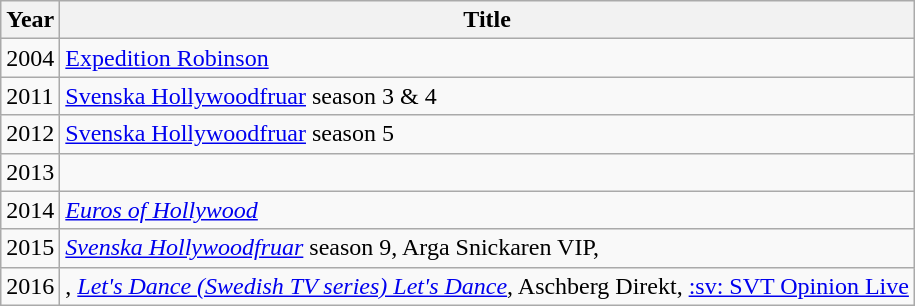<table class="wikitable sortable">
<tr>
<th>Year</th>
<th>Title</th>
</tr>
<tr>
<td>2004</td>
<td><a href='#'>Expedition Robinson</a></td>
</tr>
<tr>
<td>2011</td>
<td><a href='#'>Svenska Hollywoodfruar</a> season 3 & 4</td>
</tr>
<tr>
<td>2012</td>
<td><a href='#'>Svenska Hollywoodfruar</a> season 5</td>
</tr>
<tr>
<td>2013</td>
<td><em></em></td>
</tr>
<tr>
<td>2014</td>
<td><em><a href='#'>Euros of Hollywood</a></em></td>
</tr>
<tr>
<td>2015</td>
<td><em><a href='#'>Svenska Hollywoodfruar</a></em> season 9, Arga Snickaren VIP, </td>
</tr>
<tr>
<td>2016</td>
<td><em></em>, <em><a href='#'>Let's Dance (Swedish TV series) Let's Dance</a></em>, Aschberg Direkt, <a href='#'>:sv: SVT Opinion Live</a></td>
</tr>
</table>
